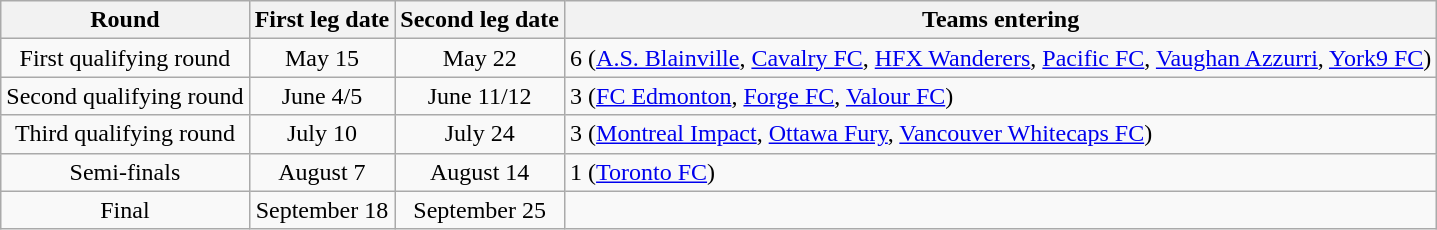<table class="wikitable" style="text-align:center">
<tr>
<th>Round</th>
<th>First leg date</th>
<th>Second leg date</th>
<th>Teams entering</th>
</tr>
<tr>
<td>First qualifying round</td>
<td>May 15</td>
<td>May 22</td>
<td style="text-align:left">6 (<a href='#'>A.S. Blainville</a>, <a href='#'>Cavalry FC</a>, <a href='#'>HFX Wanderers</a>, <a href='#'>Pacific FC</a>, <a href='#'>Vaughan Azzurri</a>, <a href='#'>York9 FC</a>)</td>
</tr>
<tr>
<td>Second qualifying round</td>
<td>June 4/5</td>
<td>June 11/12</td>
<td style="text-align:left">3 (<a href='#'>FC Edmonton</a>, <a href='#'>Forge FC</a>, <a href='#'>Valour FC</a>)</td>
</tr>
<tr>
<td>Third qualifying round</td>
<td>July 10</td>
<td>July 24</td>
<td style="text-align:left">3 (<a href='#'>Montreal Impact</a>, <a href='#'>Ottawa Fury</a>, <a href='#'>Vancouver Whitecaps FC</a>)</td>
</tr>
<tr>
<td>Semi-finals</td>
<td>August 7</td>
<td>August 14</td>
<td style="text-align:left">1 (<a href='#'>Toronto FC</a>)</td>
</tr>
<tr>
<td>Final</td>
<td>September 18</td>
<td>September 25</td>
<td></td>
</tr>
</table>
